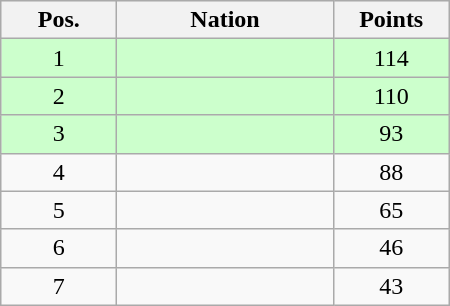<table class="wikitable gauche" cellspacing="1" style="width:300px;">
<tr style="background:#efefef; text-align:center;">
<th style="width:70px;">Pos.</th>
<th>Nation</th>
<th style="width:70px;">Points</th>
</tr>
<tr style="vertical-align:top; text-align:center; background:#ccffcc;">
<td>1</td>
<td style="text-align:left;"></td>
<td>114</td>
</tr>
<tr style="vertical-align:top; text-align:center; background:#ccffcc;">
<td>2</td>
<td style="text-align:left;"></td>
<td>110</td>
</tr>
<tr style="vertical-align:top; text-align:center; background:#ccffcc;">
<td>3</td>
<td style="text-align:left;"></td>
<td>93</td>
</tr>
<tr style="vertical-align:top; text-align:center;">
<td>4</td>
<td style="text-align:left;"></td>
<td>88</td>
</tr>
<tr style="vertical-align:top; text-align:center;">
<td>5</td>
<td style="text-align:left;"></td>
<td>65</td>
</tr>
<tr style="vertical-align:top; text-align:center;">
<td>6</td>
<td style="text-align:left;"></td>
<td>46</td>
</tr>
<tr style="vertical-align:top; text-align:center;">
<td>7</td>
<td style="text-align:left;"></td>
<td>43</td>
</tr>
</table>
